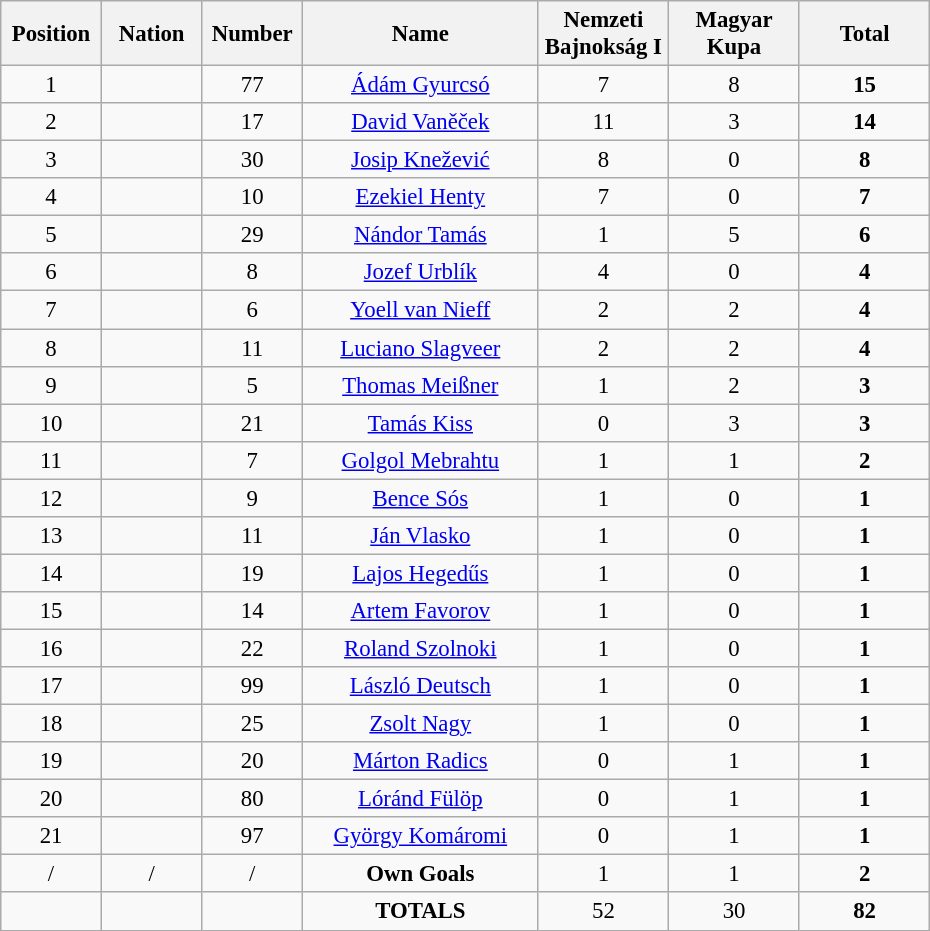<table class="wikitable" style="font-size: 95%; text-align: center;">
<tr>
<th width=60>Position</th>
<th width=60>Nation</th>
<th width=60>Number</th>
<th width=150>Name</th>
<th width=80>Nemzeti Bajnokság I</th>
<th width=80>Magyar Kupa</th>
<th width=80>Total</th>
</tr>
<tr>
<td>1</td>
<td></td>
<td>77</td>
<td><a href='#'>Ádám Gyurcsó</a></td>
<td>7</td>
<td>8</td>
<td><strong>15</strong></td>
</tr>
<tr>
<td>2</td>
<td></td>
<td>17</td>
<td><a href='#'>David Vaněček</a></td>
<td>11</td>
<td>3</td>
<td><strong>14</strong></td>
</tr>
<tr>
<td>3</td>
<td></td>
<td>30</td>
<td><a href='#'>Josip Knežević</a></td>
<td>8</td>
<td>0</td>
<td><strong>8</strong></td>
</tr>
<tr>
<td>4</td>
<td></td>
<td>10</td>
<td><a href='#'>Ezekiel Henty</a></td>
<td>7</td>
<td>0</td>
<td><strong>7</strong></td>
</tr>
<tr>
<td>5</td>
<td></td>
<td>29</td>
<td><a href='#'>Nándor Tamás</a></td>
<td>1</td>
<td>5</td>
<td><strong>6</strong></td>
</tr>
<tr>
<td>6</td>
<td></td>
<td>8</td>
<td><a href='#'>Jozef Urblík</a></td>
<td>4</td>
<td>0</td>
<td><strong>4</strong></td>
</tr>
<tr>
<td>7</td>
<td></td>
<td>6</td>
<td><a href='#'>Yoell van Nieff</a></td>
<td>2</td>
<td>2</td>
<td><strong>4</strong></td>
</tr>
<tr>
<td>8</td>
<td></td>
<td>11</td>
<td><a href='#'>Luciano Slagveer</a></td>
<td>2</td>
<td>2</td>
<td><strong>4</strong></td>
</tr>
<tr>
<td>9</td>
<td></td>
<td>5</td>
<td><a href='#'>Thomas Meißner</a></td>
<td>1</td>
<td>2</td>
<td><strong>3</strong></td>
</tr>
<tr>
<td>10</td>
<td></td>
<td>21</td>
<td><a href='#'>Tamás Kiss</a></td>
<td>0</td>
<td>3</td>
<td><strong>3</strong></td>
</tr>
<tr>
<td>11</td>
<td></td>
<td>7</td>
<td><a href='#'>Golgol Mebrahtu</a></td>
<td>1</td>
<td>1</td>
<td><strong>2</strong></td>
</tr>
<tr>
<td>12</td>
<td></td>
<td>9</td>
<td><a href='#'>Bence Sós</a></td>
<td>1</td>
<td>0</td>
<td><strong>1</strong></td>
</tr>
<tr>
<td>13</td>
<td></td>
<td>11</td>
<td><a href='#'>Ján Vlasko</a></td>
<td>1</td>
<td>0</td>
<td><strong>1</strong></td>
</tr>
<tr>
<td>14</td>
<td></td>
<td>19</td>
<td><a href='#'>Lajos Hegedűs</a></td>
<td>1</td>
<td>0</td>
<td><strong>1</strong></td>
</tr>
<tr>
<td>15</td>
<td></td>
<td>14</td>
<td><a href='#'>Artem Favorov</a></td>
<td>1</td>
<td>0</td>
<td><strong>1</strong></td>
</tr>
<tr>
<td>16</td>
<td></td>
<td>22</td>
<td><a href='#'>Roland Szolnoki</a></td>
<td>1</td>
<td>0</td>
<td><strong>1</strong></td>
</tr>
<tr>
<td>17</td>
<td></td>
<td>99</td>
<td><a href='#'>László Deutsch</a></td>
<td>1</td>
<td>0</td>
<td><strong>1</strong></td>
</tr>
<tr>
<td>18</td>
<td></td>
<td>25</td>
<td><a href='#'>Zsolt Nagy</a></td>
<td>1</td>
<td>0</td>
<td><strong>1</strong></td>
</tr>
<tr>
<td>19</td>
<td></td>
<td>20</td>
<td><a href='#'>Márton Radics</a></td>
<td>0</td>
<td>1</td>
<td><strong>1</strong></td>
</tr>
<tr>
<td>20</td>
<td></td>
<td>80</td>
<td><a href='#'>Lóránd Fülöp</a></td>
<td>0</td>
<td>1</td>
<td><strong>1</strong></td>
</tr>
<tr>
<td>21</td>
<td></td>
<td>97</td>
<td><a href='#'>György Komáromi</a></td>
<td>0</td>
<td>1</td>
<td><strong>1</strong></td>
</tr>
<tr>
<td>/</td>
<td>/</td>
<td>/</td>
<td><strong>Own Goals</strong></td>
<td>1</td>
<td>1</td>
<td><strong>2</strong></td>
</tr>
<tr>
<td></td>
<td></td>
<td></td>
<td><strong>TOTALS</strong></td>
<td>52</td>
<td>30</td>
<td><strong>82</strong></td>
</tr>
</table>
